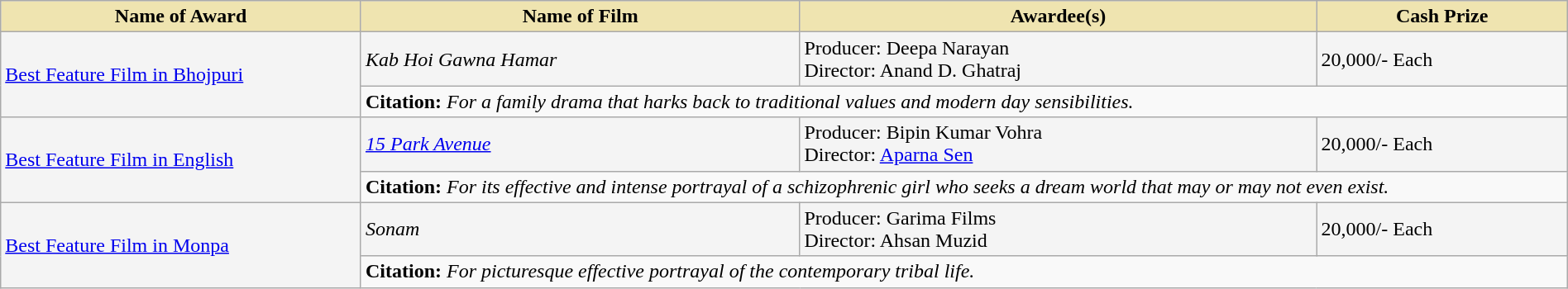<table class="wikitable" style="width:100%">
<tr>
<th style="background-color:#EFE4B0;width:23%;">Name of Award</th>
<th style="background-color:#EFE4B0;width:28%;">Name of Film</th>
<th style="background-color:#EFE4B0;width:33%;">Awardee(s)</th>
<th style="background-color:#EFE4B0;width:16%;">Cash Prize</th>
</tr>
<tr style="background-color:#F4F4F4">
<td rowspan="2"><a href='#'>Best Feature Film in Bhojpuri</a></td>
<td><em>Kab Hoi Gawna Hamar</em></td>
<td>Producer: Deepa Narayan<br>Director: Anand D. Ghatraj</td>
<td> 20,000/- Each</td>
</tr>
<tr style="background-color:#F9F9F9">
<td colspan="3"><strong>Citation:</strong> <em>For a family drama that harks back to traditional values and modern day sensibilities.</em></td>
</tr>
<tr style="background-color:#F4F4F4">
<td rowspan="2"><a href='#'>Best Feature Film in English</a></td>
<td><em><a href='#'>15 Park Avenue</a></em></td>
<td>Producer: Bipin Kumar Vohra<br>Director: <a href='#'>Aparna Sen</a></td>
<td> 20,000/- Each</td>
</tr>
<tr style="background-color:#F9F9F9">
<td colspan="3"><strong>Citation:</strong> <em>For its effective and intense portrayal of a schizophrenic girl who seeks a dream world that may or may not even exist.</em></td>
</tr>
<tr style="background-color:#F4F4F4">
<td rowspan="2"><a href='#'>Best Feature Film in Monpa</a></td>
<td><em>Sonam</em></td>
<td>Producer: Garima Films<br>Director: Ahsan Muzid</td>
<td> 20,000/- Each</td>
</tr>
<tr style="background-color:#F9F9F9">
<td colspan="3"><strong>Citation:</strong> <em>For picturesque effective portrayal of the contemporary tribal life.</em></td>
</tr>
</table>
